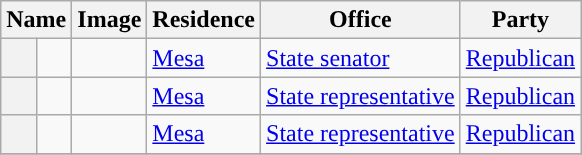<table class="sortable wikitable">
<tr valign=bottom>
<th colspan="2">Name</th>
<th>Image</th>
<th>Residence</th>
<th>Office</th>
<th>Party</th>
</tr>
<tr>
<th style="background-color:  "></th>
<td></td>
<td></td>
<td><a href='#'>Mesa</a></td>
<td><a href='#'>State senator</a></td>
<td><a href='#'>Republican</a></td>
</tr>
<tr>
<th style="background-color:  "></th>
<td></td>
<td></td>
<td><a href='#'>Mesa</a></td>
<td><a href='#'>State representative</a></td>
<td><a href='#'>Republican</a></td>
</tr>
<tr>
<th style="background-color:  "></th>
<td></td>
<td></td>
<td><a href='#'>Mesa</a></td>
<td><a href='#'>State representative</a></td>
<td><a href='#'>Republican</a></td>
</tr>
<tr>
</tr>
</table>
